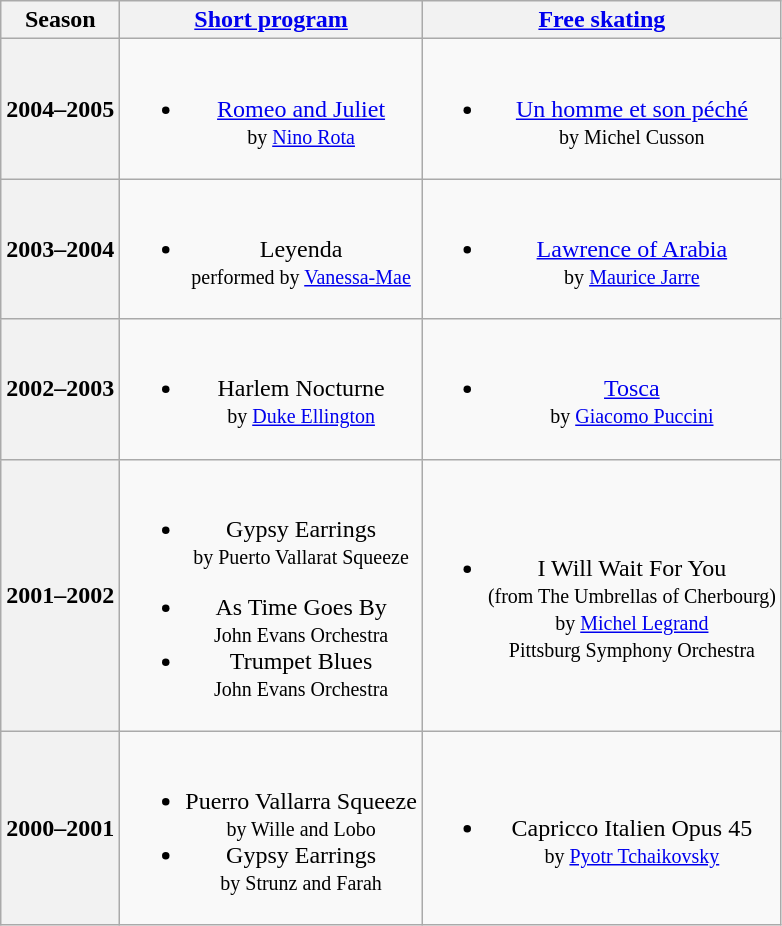<table class=wikitable style=text-align:center>
<tr>
<th>Season</th>
<th><a href='#'>Short program</a></th>
<th><a href='#'>Free skating</a></th>
</tr>
<tr>
<th>2004–2005 <br> </th>
<td><br><ul><li><a href='#'>Romeo and Juliet</a> <br><small> by <a href='#'>Nino Rota</a> </small></li></ul></td>
<td><br><ul><li><a href='#'>Un homme et son péché</a> <br><small> by Michel Cusson </small></li></ul></td>
</tr>
<tr>
<th>2003–2004 <br> </th>
<td><br><ul><li>Leyenda <br><small> performed by <a href='#'>Vanessa-Mae</a> </small></li></ul></td>
<td><br><ul><li><a href='#'>Lawrence of Arabia</a> <br><small> by <a href='#'>Maurice Jarre</a> </small></li></ul></td>
</tr>
<tr>
<th>2002–2003 <br> </th>
<td><br><ul><li>Harlem Nocturne <br><small> by <a href='#'>Duke Ellington</a> </small></li></ul></td>
<td><br><ul><li><a href='#'>Tosca</a> <br><small> by <a href='#'>Giacomo Puccini</a> </small></li></ul></td>
</tr>
<tr>
<th>2001–2002 <br> </th>
<td><br><ul><li>Gypsy Earrings <br><small> by Puerto Vallarat Squeeze </small></li></ul><ul><li>As Time Goes By <br><small> John Evans Orchestra </small></li><li>Trumpet Blues <br><small> John Evans Orchestra </small></li></ul></td>
<td><br><ul><li>I Will Wait For You <br><small> (from The Umbrellas of Cherbourg) <br> by <a href='#'>Michel Legrand</a> <br> Pittsburg Symphony Orchestra </small></li></ul></td>
</tr>
<tr>
<th>2000–2001 <br> </th>
<td><br><ul><li>Puerro Vallarra Squeeze <br><small> by Wille and Lobo </small></li><li>Gypsy Earrings <br><small> by Strunz and Farah </small></li></ul></td>
<td><br><ul><li>Capricco Italien Opus 45 <br><small> by <a href='#'>Pyotr Tchaikovsky</a> </small></li></ul></td>
</tr>
</table>
